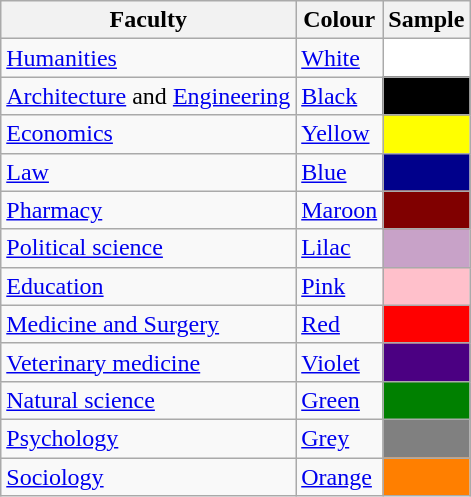<table class="wikitable">
<tr>
<th>Faculty</th>
<th>Colour</th>
<th>Sample</th>
</tr>
<tr>
<td><a href='#'>Humanities</a></td>
<td><a href='#'>White</a></td>
<td style="background:white;"></td>
</tr>
<tr>
<td><a href='#'>Architecture</a> and <a href='#'>Engineering</a></td>
<td><a href='#'>Black</a></td>
<td style="background:black;"></td>
</tr>
<tr>
<td><a href='#'>Economics</a></td>
<td><a href='#'>Yellow</a></td>
<td style="background:yellow;"></td>
</tr>
<tr>
<td><a href='#'>Law</a></td>
<td><a href='#'>Blue</a></td>
<td style="background:darkblue;"></td>
</tr>
<tr>
<td><a href='#'>Pharmacy</a></td>
<td><a href='#'>Maroon</a></td>
<td style="background:maroon;"></td>
</tr>
<tr>
<td><a href='#'>Political science</a></td>
<td><a href='#'>Lilac</a></td>
<td style="background:#C8A2C8;"></td>
</tr>
<tr>
<td><a href='#'>Education</a></td>
<td><a href='#'>Pink</a></td>
<td style="background:pink;"></td>
</tr>
<tr>
<td><a href='#'>Medicine and Surgery</a></td>
<td><a href='#'>Red</a></td>
<td style="background:red;"></td>
</tr>
<tr>
<td><a href='#'>Veterinary medicine</a></td>
<td><a href='#'>Violet</a></td>
<td style="background:indigo;"></td>
</tr>
<tr>
<td><a href='#'>Natural science</a></td>
<td><a href='#'>Green</a></td>
<td style="background:green;"></td>
</tr>
<tr>
<td><a href='#'>Psychology</a></td>
<td><a href='#'>Grey</a></td>
<td style="background:gray;"></td>
</tr>
<tr>
<td><a href='#'>Sociology</a></td>
<td><a href='#'>Orange</a></td>
<td style="background:#ff7f00;"></td>
</tr>
</table>
